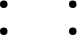<table border="0" cellpadding="2">
<tr valign="top">
<td><br><ul><li></li><li></li></ul></td>
<td><br><ul><li></li><li></li></ul></td>
</tr>
</table>
